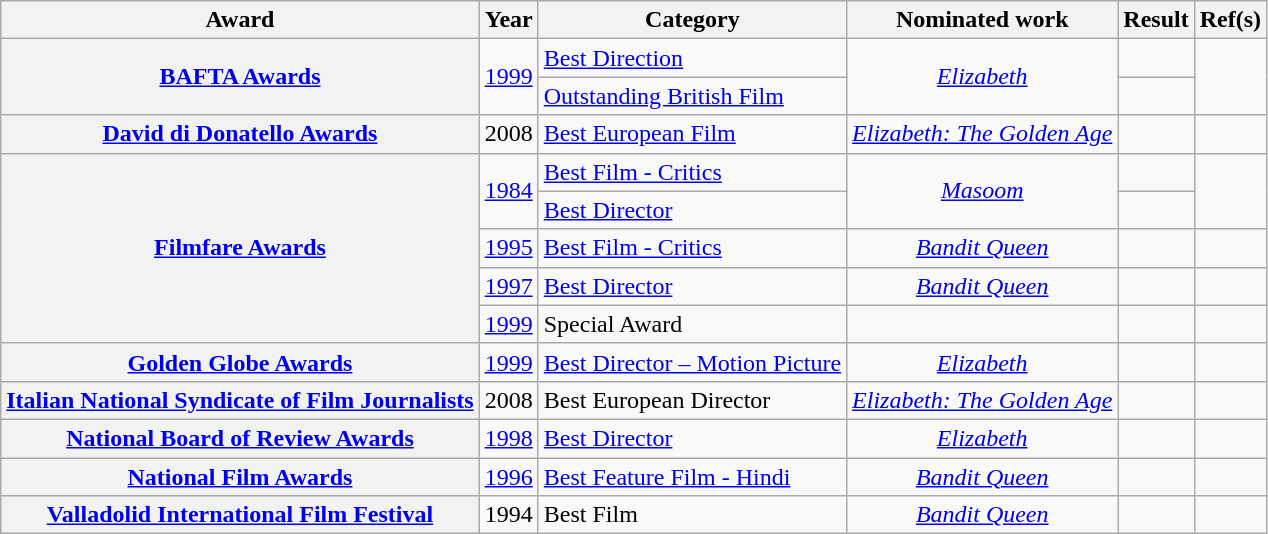<table class="wikitable sortable plainrowheaders">
<tr>
<th>Award</th>
<th>Year</th>
<th>Category</th>
<th>Nominated work</th>
<th>Result</th>
<th>Ref(s)</th>
</tr>
<tr>
<th scope="row" rowspan=2><a href='#'>BAFTA Awards</a></th>
<td style="text-align:center;" rowspan=2><a href='#'>1999</a></td>
<td><a href='#'>Best Direction</a></td>
<td style="text-align:center;" rowspan=2><em><a href='#'>Elizabeth</a></em></td>
<td></td>
<td style="text-align:center;" rowspan=2></td>
</tr>
<tr>
<td><a href='#'>Outstanding British Film</a></td>
<td></td>
</tr>
<tr>
<th scope="row"><a href='#'>David di Donatello Awards</a></th>
<td style="text-align:center;">2008</td>
<td><a href='#'>Best European Film</a></td>
<td style="text-align:center;"><em><a href='#'>Elizabeth: The Golden Age</a></em></td>
<td></td>
<td style="text-align:center;"></td>
</tr>
<tr>
<th scope="row" rowspan=5><a href='#'>Filmfare Awards</a></th>
<td style="text-align:center;" Rowspan=2><a href='#'>1984</a></td>
<td><a href='#'>Best Film - Critics</a></td>
<td style="text-align:center;" rowspan=2><em><a href='#'>Masoom</a></em></td>
<td></td>
<td style="text-align:center;" rowspan=2></td>
</tr>
<tr>
<td><a href='#'>Best Director</a></td>
<td></td>
</tr>
<tr>
<td style="text-align:center;"><a href='#'>1995</a></td>
<td><a href='#'>Best Film - Critics</a></td>
<td style="text-align:center;"><em><a href='#'>Bandit Queen</a></em></td>
<td></td>
<td style="text-align:center;"></td>
</tr>
<tr>
<td style="text-align:center;"><a href='#'>1997</a></td>
<td><a href='#'>Best Director</a></td>
<td style="text-align:center;"><em><a href='#'>Bandit Queen</a></em></td>
<td></td>
<td style="text-align:center;"></td>
</tr>
<tr>
<td style="text-align:center;"><a href='#'>1999</a></td>
<td>Special Award</td>
<td></td>
<td></td>
<td style="text-align:center;"></td>
</tr>
<tr>
<th scope="row"><a href='#'>Golden Globe Awards</a></th>
<td style="text-align:center;"><a href='#'>1999</a></td>
<td><a href='#'>Best Director – Motion Picture</a></td>
<td style="text-align:center;"><em><a href='#'>Elizabeth</a></em></td>
<td></td>
<td style="text-align:center;"></td>
</tr>
<tr>
<th scope="row"><a href='#'>Italian National Syndicate of Film Journalists</a></th>
<td style="text-align:center;">2008</td>
<td>Best European Director</td>
<td style="text-align:center;"><em><a href='#'>Elizabeth: The Golden Age</a></em></td>
<td></td>
<td style="text-align:center;"></td>
</tr>
<tr>
<th scope="row"><a href='#'>National Board of Review Awards</a></th>
<td style="text-align:center;"><a href='#'>1998</a></td>
<td><a href='#'>Best Director</a></td>
<td style="text-align:center;"><em><a href='#'>Elizabeth</a></em></td>
<td></td>
<td style="text-align:center;"></td>
</tr>
<tr>
<th scope="row"><a href='#'>National Film Awards</a></th>
<td style="text-align:center;"><a href='#'>1996</a></td>
<td><a href='#'>Best Feature Film - Hindi</a></td>
<td style="text-align:center;"><em><a href='#'>Bandit Queen</a></em></td>
<td></td>
<td style="text-align:center;"></td>
</tr>
<tr>
<th scope="row"><a href='#'>Valladolid International Film Festival</a></th>
<td style="text-align:center;">1994</td>
<td>Best Film</td>
<td style="text-align:center;"><em><a href='#'>Bandit Queen</a></em></td>
<td></td>
<td style="text-align:center;"></td>
</tr>
</table>
